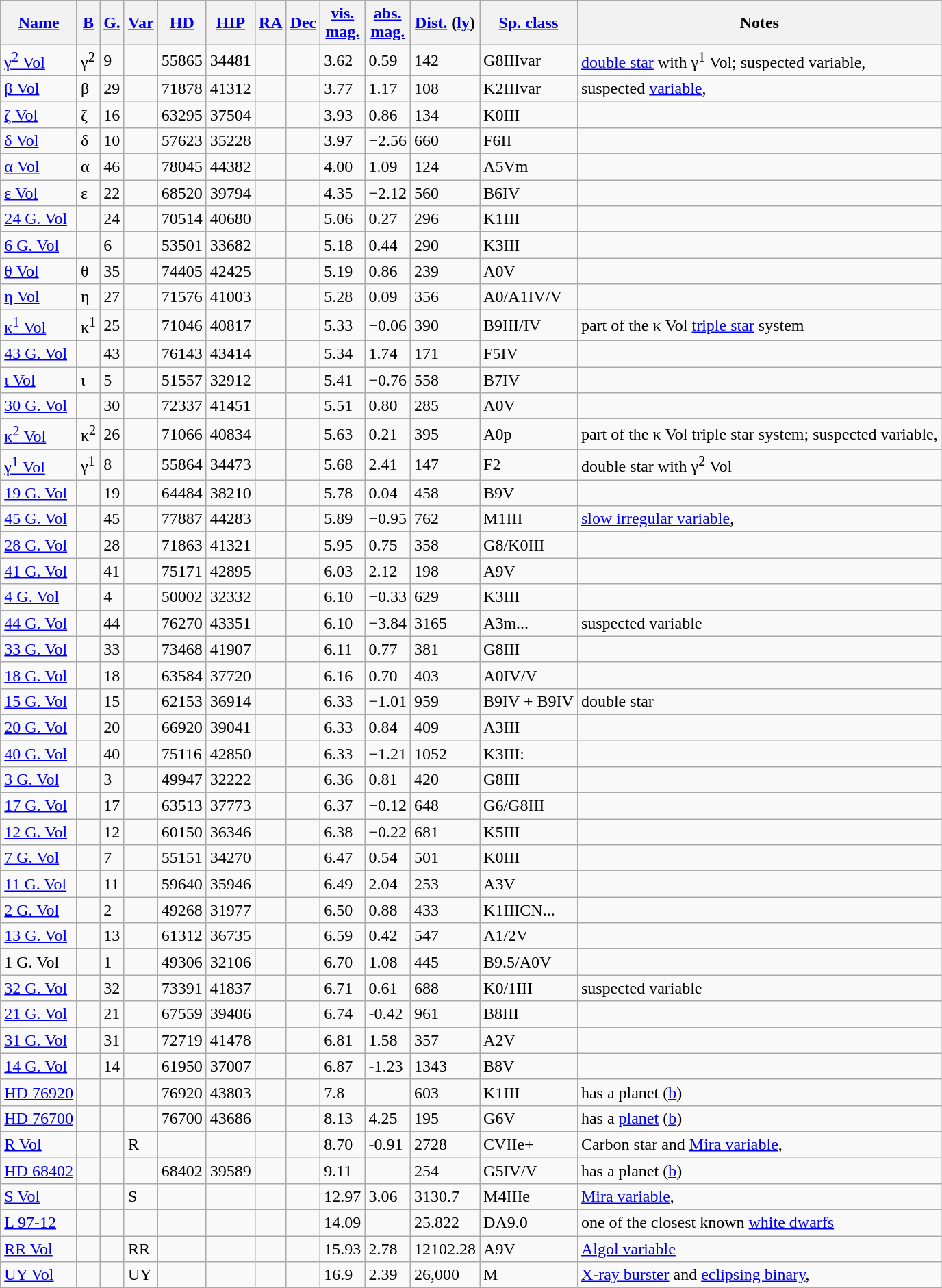<table class="wikitable sortable sticky-header">
<tr>
<th><a href='#'>Name</a></th>
<th><a href='#'>B</a></th>
<th><a href='#'>G.</a></th>
<th><a href='#'>Var</a></th>
<th><a href='#'>HD</a></th>
<th><a href='#'>HIP</a></th>
<th><a href='#'>RA</a></th>
<th><a href='#'>Dec</a></th>
<th><a href='#'>vis.<br>mag.</a></th>
<th><a href='#'>abs.<br>mag.</a></th>
<th><a href='#'>Dist.</a> (<a href='#'>ly</a>)</th>
<th><a href='#'>Sp. class</a></th>
<th>Notes</th>
</tr>
<tr>
<td><a href='#'>γ<sup>2</sup> Vol</a></td>
<td>γ<sup>2</sup></td>
<td>9</td>
<td></td>
<td>55865</td>
<td>34481</td>
<td></td>
<td></td>
<td>3.62</td>
<td>0.59</td>
<td>142</td>
<td>G8IIIvar</td>
<td style="text-align:left;"><a href='#'>double star</a> with γ<sup>1</sup> Vol; suspected variable, </td>
</tr>
<tr>
<td><a href='#'>β Vol</a></td>
<td>β</td>
<td>29</td>
<td></td>
<td>71878</td>
<td>41312</td>
<td></td>
<td></td>
<td>3.77</td>
<td>1.17</td>
<td>108</td>
<td>K2IIIvar</td>
<td>suspected <a href='#'>variable</a>, </td>
</tr>
<tr>
<td><a href='#'>ζ Vol</a></td>
<td>ζ</td>
<td>16</td>
<td></td>
<td>63295</td>
<td>37504</td>
<td></td>
<td></td>
<td>3.93</td>
<td>0.86</td>
<td>134</td>
<td>K0III</td>
<td></td>
</tr>
<tr>
<td><a href='#'>δ Vol</a></td>
<td>δ</td>
<td>10</td>
<td></td>
<td>57623</td>
<td>35228</td>
<td></td>
<td></td>
<td>3.97</td>
<td>−2.56</td>
<td>660</td>
<td>F6II</td>
<td></td>
</tr>
<tr>
<td><a href='#'>α Vol</a></td>
<td>α</td>
<td>46</td>
<td></td>
<td>78045</td>
<td>44382</td>
<td></td>
<td></td>
<td>4.00</td>
<td>1.09</td>
<td>124</td>
<td>A5Vm</td>
<td></td>
</tr>
<tr>
<td><a href='#'>ε Vol</a></td>
<td>ε</td>
<td>22</td>
<td></td>
<td>68520</td>
<td>39794</td>
<td></td>
<td></td>
<td>4.35</td>
<td>−2.12</td>
<td>560</td>
<td>B6IV</td>
<td></td>
</tr>
<tr>
<td><a href='#'>24 G. Vol</a></td>
<td></td>
<td>24</td>
<td></td>
<td>70514</td>
<td>40680</td>
<td></td>
<td></td>
<td>5.06</td>
<td>0.27</td>
<td>296</td>
<td>K1III</td>
<td></td>
</tr>
<tr>
<td><a href='#'>6 G. Vol</a></td>
<td></td>
<td>6</td>
<td></td>
<td>53501</td>
<td>33682</td>
<td></td>
<td></td>
<td>5.18</td>
<td>0.44</td>
<td>290</td>
<td>K3III</td>
<td></td>
</tr>
<tr>
<td><a href='#'>θ Vol</a></td>
<td>θ</td>
<td>35</td>
<td></td>
<td>74405</td>
<td>42425</td>
<td></td>
<td></td>
<td>5.19</td>
<td>0.86</td>
<td>239</td>
<td>A0V</td>
<td></td>
</tr>
<tr>
<td><a href='#'>η Vol</a></td>
<td>η</td>
<td>27</td>
<td></td>
<td>71576</td>
<td>41003</td>
<td></td>
<td></td>
<td>5.28</td>
<td>0.09</td>
<td>356</td>
<td>A0/A1IV/V</td>
<td></td>
</tr>
<tr>
<td><a href='#'>κ<sup>1</sup> Vol</a></td>
<td>κ<sup>1</sup></td>
<td>25</td>
<td></td>
<td>71046</td>
<td>40817</td>
<td></td>
<td></td>
<td>5.33</td>
<td>−0.06</td>
<td>390</td>
<td>B9III/IV</td>
<td style="text-align:left;">part of the κ Vol <a href='#'>triple star</a> system</td>
</tr>
<tr>
<td><a href='#'>43 G. Vol</a></td>
<td></td>
<td>43</td>
<td></td>
<td>76143</td>
<td>43414</td>
<td></td>
<td></td>
<td>5.34</td>
<td>1.74</td>
<td>171</td>
<td>F5IV</td>
<td></td>
</tr>
<tr>
<td><a href='#'>ι Vol</a></td>
<td>ι</td>
<td>5</td>
<td></td>
<td>51557</td>
<td>32912</td>
<td></td>
<td></td>
<td>5.41</td>
<td>−0.76</td>
<td>558</td>
<td>B7IV</td>
<td></td>
</tr>
<tr>
<td><a href='#'>30 G. Vol</a></td>
<td></td>
<td>30</td>
<td></td>
<td>72337</td>
<td>41451</td>
<td></td>
<td></td>
<td>5.51</td>
<td>0.80</td>
<td>285</td>
<td>A0V</td>
<td></td>
</tr>
<tr>
<td><a href='#'>κ<sup>2</sup> Vol</a></td>
<td>κ<sup>2</sup></td>
<td>26</td>
<td></td>
<td>71066</td>
<td>40834</td>
<td></td>
<td></td>
<td>5.63</td>
<td>0.21</td>
<td>395</td>
<td>A0p</td>
<td style="text-align:left;">part of the κ Vol triple star system; suspected variable, </td>
</tr>
<tr>
<td><a href='#'>γ<sup>1</sup> Vol</a></td>
<td>γ<sup>1</sup></td>
<td>8</td>
<td></td>
<td>55864</td>
<td>34473</td>
<td></td>
<td></td>
<td>5.68</td>
<td>2.41</td>
<td>147</td>
<td>F2</td>
<td style="text-align:left;">double star with γ<sup>2</sup> Vol</td>
</tr>
<tr>
<td><a href='#'>19 G. Vol</a></td>
<td></td>
<td>19</td>
<td></td>
<td>64484</td>
<td>38210</td>
<td></td>
<td></td>
<td>5.78</td>
<td>0.04</td>
<td>458</td>
<td>B9V</td>
<td></td>
</tr>
<tr>
<td><a href='#'>45 G. Vol</a></td>
<td></td>
<td>45</td>
<td></td>
<td>77887</td>
<td>44283</td>
<td></td>
<td></td>
<td>5.89</td>
<td>−0.95</td>
<td>762</td>
<td>M1III</td>
<td><a href='#'>slow irregular variable</a>, </td>
</tr>
<tr>
<td><a href='#'>28 G. Vol</a></td>
<td></td>
<td>28</td>
<td></td>
<td>71863</td>
<td>41321</td>
<td></td>
<td></td>
<td>5.95</td>
<td>0.75</td>
<td>358</td>
<td>G8/K0III</td>
<td></td>
</tr>
<tr>
<td><a href='#'>41 G. Vol</a></td>
<td></td>
<td>41</td>
<td></td>
<td>75171</td>
<td>42895</td>
<td></td>
<td></td>
<td>6.03</td>
<td>2.12</td>
<td>198</td>
<td>A9V</td>
<td></td>
</tr>
<tr>
<td><a href='#'>4 G. Vol</a></td>
<td></td>
<td>4</td>
<td></td>
<td>50002</td>
<td>32332</td>
<td></td>
<td></td>
<td>6.10</td>
<td>−0.33</td>
<td>629</td>
<td>K3III</td>
<td></td>
</tr>
<tr>
<td><a href='#'>44 G. Vol</a></td>
<td></td>
<td>44</td>
<td></td>
<td>76270</td>
<td>43351</td>
<td></td>
<td></td>
<td>6.10</td>
<td>−3.84</td>
<td>3165</td>
<td>A3m...</td>
<td>suspected variable</td>
</tr>
<tr>
<td><a href='#'>33 G. Vol</a></td>
<td></td>
<td>33</td>
<td></td>
<td>73468</td>
<td>41907</td>
<td></td>
<td></td>
<td>6.11</td>
<td>0.77</td>
<td>381</td>
<td>G8III</td>
<td></td>
</tr>
<tr>
<td><a href='#'>18 G. Vol</a></td>
<td></td>
<td>18</td>
<td></td>
<td>63584</td>
<td>37720</td>
<td></td>
<td></td>
<td>6.16</td>
<td>0.70</td>
<td>403</td>
<td>A0IV/V</td>
<td></td>
</tr>
<tr>
<td><a href='#'>15 G. Vol</a></td>
<td></td>
<td>15</td>
<td></td>
<td>62153</td>
<td>36914</td>
<td></td>
<td></td>
<td>6.33</td>
<td>−1.01</td>
<td>959</td>
<td>B9IV + B9IV</td>
<td>double star</td>
</tr>
<tr>
<td><a href='#'>20 G. Vol</a></td>
<td></td>
<td>20</td>
<td></td>
<td>66920</td>
<td>39041</td>
<td></td>
<td></td>
<td>6.33</td>
<td>0.84</td>
<td>409</td>
<td>A3III</td>
<td></td>
</tr>
<tr>
<td><a href='#'>40 G. Vol</a></td>
<td></td>
<td>40</td>
<td></td>
<td>75116</td>
<td>42850</td>
<td></td>
<td></td>
<td>6.33</td>
<td>−1.21</td>
<td>1052</td>
<td>K3III:</td>
<td></td>
</tr>
<tr>
<td><a href='#'>3 G. Vol</a></td>
<td></td>
<td>3</td>
<td></td>
<td>49947</td>
<td>32222</td>
<td></td>
<td></td>
<td>6.36</td>
<td>0.81</td>
<td>420</td>
<td>G8III</td>
<td></td>
</tr>
<tr>
<td><a href='#'>17 G. Vol</a></td>
<td></td>
<td>17</td>
<td></td>
<td>63513</td>
<td>37773</td>
<td></td>
<td></td>
<td>6.37</td>
<td>−0.12</td>
<td>648</td>
<td>G6/G8III</td>
<td></td>
</tr>
<tr>
<td><a href='#'>12 G. Vol</a></td>
<td></td>
<td>12</td>
<td></td>
<td>60150</td>
<td>36346</td>
<td></td>
<td></td>
<td>6.38</td>
<td>−0.22</td>
<td>681</td>
<td>K5III</td>
<td></td>
</tr>
<tr>
<td><a href='#'>7 G. Vol</a></td>
<td></td>
<td>7</td>
<td></td>
<td>55151</td>
<td>34270</td>
<td></td>
<td></td>
<td>6.47</td>
<td>0.54</td>
<td>501</td>
<td>K0III</td>
<td></td>
</tr>
<tr>
<td><a href='#'>11 G. Vol</a></td>
<td></td>
<td>11</td>
<td></td>
<td>59640</td>
<td>35946</td>
<td></td>
<td></td>
<td>6.49</td>
<td>2.04</td>
<td>253</td>
<td>A3V</td>
<td></td>
</tr>
<tr>
<td><a href='#'>2 G. Vol</a></td>
<td></td>
<td>2</td>
<td></td>
<td>49268</td>
<td>31977</td>
<td></td>
<td></td>
<td>6.50</td>
<td>0.88</td>
<td>433</td>
<td>K1IIICN...</td>
<td></td>
</tr>
<tr>
<td><a href='#'>13 G. Vol</a></td>
<td></td>
<td>13</td>
<td></td>
<td>61312</td>
<td>36735</td>
<td></td>
<td></td>
<td>6.59</td>
<td>0.42</td>
<td>547</td>
<td>A1/2V</td>
<td></td>
</tr>
<tr>
<td>1 G. Vol</td>
<td></td>
<td>1</td>
<td></td>
<td>49306</td>
<td>32106</td>
<td></td>
<td></td>
<td>6.70</td>
<td>1.08</td>
<td>445</td>
<td>B9.5/A0V</td>
<td></td>
</tr>
<tr>
<td><a href='#'>32 G. Vol</a></td>
<td></td>
<td>32</td>
<td></td>
<td>73391</td>
<td>41837</td>
<td></td>
<td></td>
<td>6.71</td>
<td>0.61</td>
<td>688</td>
<td>K0/1III</td>
<td>suspected variable</td>
</tr>
<tr>
<td><a href='#'>21 G. Vol</a></td>
<td></td>
<td>21</td>
<td></td>
<td>67559</td>
<td>39406</td>
<td></td>
<td></td>
<td>6.74</td>
<td>-0.42</td>
<td>961</td>
<td>B8III</td>
<td></td>
</tr>
<tr>
<td><a href='#'>31 G. Vol</a></td>
<td></td>
<td>31</td>
<td></td>
<td>72719</td>
<td>41478</td>
<td></td>
<td></td>
<td>6.81</td>
<td>1.58</td>
<td>357</td>
<td>A2V</td>
<td></td>
</tr>
<tr>
<td><a href='#'>14 G. Vol</a></td>
<td></td>
<td>14</td>
<td></td>
<td>61950</td>
<td>37007</td>
<td></td>
<td></td>
<td>6.87</td>
<td>-1.23</td>
<td>1343</td>
<td>B8V</td>
<td></td>
</tr>
<tr>
<td><a href='#'>HD 76920</a></td>
<td></td>
<td></td>
<td></td>
<td>76920</td>
<td>43803</td>
<td></td>
<td></td>
<td>7.8</td>
<td></td>
<td>603</td>
<td>K1III</td>
<td style="text-align:left;">has a planet (<a href='#'>b</a>)</td>
</tr>
<tr>
<td><a href='#'>HD 76700</a></td>
<td></td>
<td></td>
<td></td>
<td>76700</td>
<td>43686</td>
<td></td>
<td></td>
<td>8.13</td>
<td>4.25</td>
<td>195</td>
<td>G6V</td>
<td style="text-align:left;">has a <a href='#'>planet</a> (<a href='#'>b</a>)</td>
</tr>
<tr>
<td><a href='#'>R Vol</a></td>
<td></td>
<td></td>
<td>R</td>
<td></td>
<td></td>
<td></td>
<td></td>
<td>8.70</td>
<td>-0.91</td>
<td>2728</td>
<td>CVIIe+</td>
<td style="text-align:left;">Carbon star and <a href='#'>Mira variable</a>, </td>
</tr>
<tr>
<td><a href='#'>HD 68402</a></td>
<td></td>
<td></td>
<td></td>
<td>68402</td>
<td>39589</td>
<td></td>
<td></td>
<td>9.11</td>
<td></td>
<td>254</td>
<td>G5IV/V</td>
<td style="text-align:left;">has a planet (<a href='#'>b</a>)</td>
</tr>
<tr>
<td><a href='#'>S Vol</a></td>
<td></td>
<td></td>
<td>S</td>
<td></td>
<td></td>
<td></td>
<td></td>
<td>12.97</td>
<td>3.06</td>
<td>3130.7</td>
<td>M4IIIe</td>
<td style="text-align:left;"><a href='#'>Mira variable</a>, </td>
</tr>
<tr>
<td><a href='#'>L 97-12</a></td>
<td></td>
<td></td>
<td></td>
<td></td>
<td></td>
<td></td>
<td></td>
<td>14.09</td>
<td></td>
<td>25.822</td>
<td>DA9.0</td>
<td style="text-align:left;">one of the closest known <a href='#'>white dwarfs</a></td>
</tr>
<tr>
<td><a href='#'>RR Vol</a></td>
<td></td>
<td></td>
<td>RR</td>
<td></td>
<td></td>
<td></td>
<td></td>
<td>15.93</td>
<td>2.78</td>
<td>12102.28</td>
<td>A9V</td>
<td style="text-align:left;"><a href='#'>Algol variable</a></td>
</tr>
<tr>
<td><a href='#'>UY Vol</a></td>
<td></td>
<td></td>
<td>UY</td>
<td></td>
<td></td>
<td></td>
<td></td>
<td>16.9</td>
<td>2.39</td>
<td>26,000</td>
<td>M</td>
<td style="text-align:left;"><a href='#'>X-ray burster</a> and <a href='#'>eclipsing binary</a>, <br></td>
</tr>
</table>
